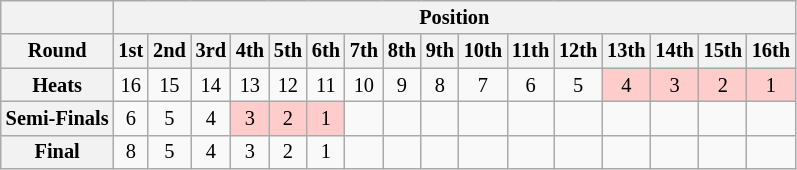<table class="wikitable" style="font-size:85%; text-align:center;">
<tr>
<th></th>
<th colspan=16>Position</th>
</tr>
<tr>
<th>Round</th>
<th>1st</th>
<th>2nd</th>
<th>3rd</th>
<th>4th</th>
<th>5th</th>
<th>6th</th>
<th>7th</th>
<th>8th</th>
<th>9th</th>
<th>10th</th>
<th>11th</th>
<th>12th</th>
<th>13th</th>
<th>14th</th>
<th>15th</th>
<th>16th</th>
</tr>
<tr>
<th>Heats</th>
<td>16</td>
<td>15</td>
<td>14</td>
<td>13</td>
<td>12</td>
<td>11</td>
<td>10</td>
<td>9</td>
<td>8</td>
<td>7</td>
<td>6</td>
<td>5</td>
<td style="background:#ffcccc;">4</td>
<td style="background:#ffcccc;">3</td>
<td style="background:#ffcccc;">2</td>
<td style="background:#ffcccc;">1</td>
</tr>
<tr>
<th>Semi-Finals</th>
<td>6</td>
<td>5</td>
<td>4</td>
<td style="background:#ffcccc;">3</td>
<td style="background:#ffcccc;">2</td>
<td style="background:#ffcccc;">1</td>
<td></td>
<td></td>
<td></td>
<td></td>
<td></td>
<td></td>
<td></td>
<td></td>
<td></td>
<td></td>
</tr>
<tr>
<th>Final</th>
<td>8</td>
<td>5</td>
<td>4</td>
<td>3</td>
<td>2</td>
<td>1</td>
<td></td>
<td></td>
<td></td>
<td></td>
<td></td>
<td></td>
<td></td>
<td></td>
<td></td>
<td></td>
</tr>
</table>
